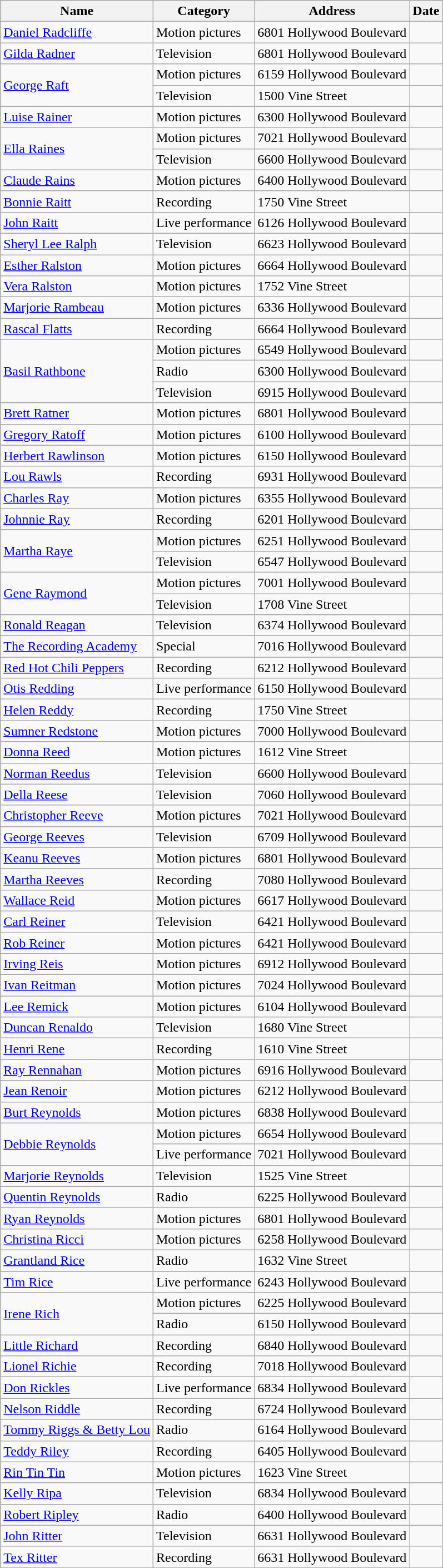<table class="wikitable sortable" style="font-size: 100%;">
<tr>
<th>Name</th>
<th>Category</th>
<th>Address</th>
<th>Date</th>
</tr>
<tr>
<td><a href='#'>Daniel Radcliffe</a></td>
<td>Motion pictures</td>
<td>6801 Hollywood Boulevard</td>
<td></td>
</tr>
<tr>
<td><a href='#'>Gilda Radner</a></td>
<td>Television</td>
<td>6801 Hollywood Boulevard</td>
<td></td>
</tr>
<tr>
<td rowspan="2"><a href='#'>George Raft</a></td>
<td>Motion pictures</td>
<td>6159 Hollywood Boulevard</td>
<td></td>
</tr>
<tr>
<td>Television</td>
<td>1500 Vine Street</td>
<td></td>
</tr>
<tr>
<td><a href='#'>Luise Rainer</a></td>
<td>Motion pictures</td>
<td>6300 Hollywood Boulevard</td>
<td></td>
</tr>
<tr>
<td rowspan="2"><a href='#'>Ella Raines</a></td>
<td>Motion pictures</td>
<td>7021 Hollywood Boulevard</td>
<td></td>
</tr>
<tr>
<td>Television</td>
<td>6600 Hollywood Boulevard</td>
<td></td>
</tr>
<tr>
<td><a href='#'>Claude Rains</a></td>
<td>Motion pictures</td>
<td>6400 Hollywood Boulevard</td>
<td></td>
</tr>
<tr>
<td><a href='#'>Bonnie Raitt</a></td>
<td>Recording</td>
<td>1750 Vine Street</td>
<td></td>
</tr>
<tr>
<td><a href='#'>John Raitt</a></td>
<td>Live performance</td>
<td>6126 Hollywood Boulevard</td>
<td></td>
</tr>
<tr>
<td><a href='#'>Sheryl Lee Ralph</a></td>
<td>Television</td>
<td>6623 Hollywood Boulevard</td>
<td></td>
</tr>
<tr>
<td><a href='#'>Esther Ralston</a></td>
<td>Motion pictures</td>
<td>6664 Hollywood Boulevard</td>
<td></td>
</tr>
<tr>
<td><a href='#'>Vera Ralston</a></td>
<td>Motion pictures</td>
<td>1752 Vine Street</td>
<td></td>
</tr>
<tr>
<td><a href='#'>Marjorie Rambeau</a></td>
<td>Motion pictures</td>
<td>6336 Hollywood Boulevard</td>
<td></td>
</tr>
<tr>
<td><a href='#'>Rascal Flatts</a></td>
<td>Recording</td>
<td>6664 Hollywood Boulevard</td>
<td></td>
</tr>
<tr>
<td rowspan="3"><a href='#'>Basil Rathbone</a></td>
<td>Motion pictures</td>
<td>6549 Hollywood Boulevard</td>
<td></td>
</tr>
<tr>
<td>Radio</td>
<td>6300 Hollywood Boulevard</td>
<td></td>
</tr>
<tr>
<td>Television</td>
<td>6915 Hollywood Boulevard</td>
<td></td>
</tr>
<tr>
<td><a href='#'>Brett Ratner</a></td>
<td>Motion pictures</td>
<td>6801 Hollywood Boulevard</td>
<td></td>
</tr>
<tr>
<td><a href='#'>Gregory Ratoff</a></td>
<td>Motion pictures</td>
<td>6100 Hollywood Boulevard</td>
<td></td>
</tr>
<tr>
<td><a href='#'>Herbert Rawlinson</a></td>
<td>Motion pictures</td>
<td>6150 Hollywood Boulevard</td>
<td></td>
</tr>
<tr>
<td><a href='#'>Lou Rawls</a></td>
<td>Recording</td>
<td>6931 Hollywood Boulevard</td>
<td></td>
</tr>
<tr>
<td><a href='#'>Charles Ray</a></td>
<td>Motion pictures</td>
<td>6355 Hollywood Boulevard</td>
<td></td>
</tr>
<tr>
<td><a href='#'>Johnnie Ray</a></td>
<td>Recording</td>
<td>6201 Hollywood Boulevard</td>
<td></td>
</tr>
<tr>
<td rowspan="2"><a href='#'>Martha Raye</a></td>
<td>Motion pictures</td>
<td>6251 Hollywood Boulevard</td>
<td></td>
</tr>
<tr>
<td>Television</td>
<td>6547 Hollywood Boulevard</td>
<td></td>
</tr>
<tr>
<td rowspan="2"><a href='#'>Gene Raymond</a></td>
<td>Motion pictures</td>
<td>7001 Hollywood Boulevard</td>
<td></td>
</tr>
<tr>
<td>Television</td>
<td>1708 Vine Street</td>
<td></td>
</tr>
<tr>
<td><a href='#'>Ronald Reagan</a></td>
<td>Television</td>
<td>6374 Hollywood Boulevard</td>
<td></td>
</tr>
<tr>
<td><a href='#'>The Recording Academy</a></td>
<td>Special</td>
<td>7016 Hollywood Boulevard</td>
<td></td>
</tr>
<tr>
<td><a href='#'>Red Hot Chili Peppers</a></td>
<td>Recording</td>
<td>6212 Hollywood Boulevard</td>
<td></td>
</tr>
<tr>
<td><a href='#'>Otis Redding</a></td>
<td>Live performance</td>
<td>6150 Hollywood Boulevard</td>
<td></td>
</tr>
<tr>
<td><a href='#'>Helen Reddy</a></td>
<td>Recording</td>
<td>1750 Vine Street</td>
<td></td>
</tr>
<tr>
<td><a href='#'>Sumner Redstone</a></td>
<td>Motion pictures</td>
<td>7000 Hollywood Boulevard</td>
<td></td>
</tr>
<tr>
<td><a href='#'>Donna Reed</a></td>
<td>Motion pictures</td>
<td>1612 Vine Street</td>
<td></td>
</tr>
<tr>
<td><a href='#'>Norman Reedus</a></td>
<td>Television</td>
<td>6600 Hollywood Boulevard</td>
<td></td>
</tr>
<tr>
<td><a href='#'>Della Reese</a></td>
<td>Television</td>
<td>7060 Hollywood Boulevard</td>
<td></td>
</tr>
<tr>
<td><a href='#'>Christopher Reeve</a></td>
<td>Motion pictures</td>
<td>7021 Hollywood Boulevard</td>
<td></td>
</tr>
<tr>
<td><a href='#'>George Reeves</a></td>
<td>Television</td>
<td>6709 Hollywood Boulevard</td>
<td></td>
</tr>
<tr>
<td><a href='#'>Keanu Reeves</a></td>
<td>Motion pictures</td>
<td>6801 Hollywood Boulevard</td>
<td></td>
</tr>
<tr>
<td><a href='#'>Martha Reeves</a></td>
<td>Recording</td>
<td>7080 Hollywood Boulevard</td>
<td></td>
</tr>
<tr>
<td><a href='#'>Wallace Reid</a></td>
<td>Motion pictures</td>
<td>6617 Hollywood Boulevard</td>
<td></td>
</tr>
<tr>
<td><a href='#'>Carl Reiner</a></td>
<td>Television</td>
<td>6421 Hollywood Boulevard</td>
<td></td>
</tr>
<tr>
<td><a href='#'>Rob Reiner</a></td>
<td>Motion pictures</td>
<td>6421 Hollywood Boulevard</td>
<td></td>
</tr>
<tr>
<td><a href='#'>Irving Reis</a></td>
<td>Motion pictures</td>
<td>6912 Hollywood Boulevard</td>
<td></td>
</tr>
<tr>
<td><a href='#'>Ivan Reitman</a></td>
<td>Motion pictures</td>
<td>7024 Hollywood Boulevard</td>
<td></td>
</tr>
<tr>
<td><a href='#'>Lee Remick</a></td>
<td>Motion pictures</td>
<td>6104 Hollywood Boulevard</td>
<td></td>
</tr>
<tr>
<td><a href='#'>Duncan Renaldo</a></td>
<td>Television</td>
<td>1680 Vine Street</td>
<td></td>
</tr>
<tr>
<td><a href='#'>Henri Rene</a></td>
<td>Recording</td>
<td>1610 Vine Street</td>
<td></td>
</tr>
<tr>
<td><a href='#'>Ray Rennahan</a></td>
<td>Motion pictures</td>
<td>6916 Hollywood Boulevard</td>
<td></td>
</tr>
<tr>
<td><a href='#'>Jean Renoir</a></td>
<td>Motion pictures</td>
<td>6212 Hollywood Boulevard</td>
<td></td>
</tr>
<tr>
<td><a href='#'>Burt Reynolds</a></td>
<td>Motion pictures</td>
<td>6838 Hollywood Boulevard</td>
<td></td>
</tr>
<tr>
<td rowspan="2"><a href='#'>Debbie Reynolds</a></td>
<td>Motion pictures</td>
<td>6654 Hollywood Boulevard</td>
<td></td>
</tr>
<tr>
<td>Live performance</td>
<td>7021 Hollywood Boulevard</td>
<td></td>
</tr>
<tr>
<td><a href='#'>Marjorie Reynolds</a></td>
<td>Television</td>
<td>1525 Vine Street</td>
<td></td>
</tr>
<tr>
<td><a href='#'>Quentin Reynolds</a></td>
<td>Radio</td>
<td>6225 Hollywood Boulevard</td>
<td></td>
</tr>
<tr>
<td><a href='#'>Ryan Reynolds</a></td>
<td>Motion pictures</td>
<td>6801 Hollywood Boulevard</td>
<td></td>
</tr>
<tr>
<td><a href='#'>Christina Ricci</a></td>
<td>Motion pictures</td>
<td>6258 Hollywood Boulevard</td>
<td></td>
</tr>
<tr>
<td><a href='#'>Grantland Rice</a></td>
<td>Radio</td>
<td>1632 Vine Street</td>
<td></td>
</tr>
<tr>
<td><a href='#'>Tim Rice</a></td>
<td>Live performance</td>
<td>6243 Hollywood Boulevard</td>
<td></td>
</tr>
<tr>
<td rowspan="2"><a href='#'>Irene Rich</a></td>
<td>Motion pictures</td>
<td>6225 Hollywood Boulevard</td>
<td></td>
</tr>
<tr>
<td>Radio</td>
<td>6150 Hollywood Boulevard</td>
<td></td>
</tr>
<tr>
<td><a href='#'>Little Richard</a></td>
<td>Recording</td>
<td>6840 Hollywood Boulevard</td>
<td></td>
</tr>
<tr>
<td><a href='#'>Lionel Richie</a></td>
<td>Recording</td>
<td>7018 Hollywood Boulevard</td>
<td></td>
</tr>
<tr>
<td><a href='#'>Don Rickles</a></td>
<td>Live performance</td>
<td>6834 Hollywood Boulevard</td>
<td></td>
</tr>
<tr>
<td><a href='#'>Nelson Riddle</a></td>
<td>Recording</td>
<td>6724 Hollywood Boulevard</td>
<td></td>
</tr>
<tr>
<td><a href='#'>Tommy Riggs & Betty Lou</a></td>
<td>Radio</td>
<td>6164 Hollywood Boulevard</td>
<td></td>
</tr>
<tr>
<td><a href='#'>Teddy Riley</a></td>
<td>Recording</td>
<td>6405 Hollywood Boulevard</td>
<td></td>
</tr>
<tr>
<td><a href='#'>Rin Tin Tin</a></td>
<td>Motion pictures</td>
<td>1623 Vine Street</td>
<td></td>
</tr>
<tr>
<td><a href='#'>Kelly Ripa</a></td>
<td>Television</td>
<td>6834 Hollywood Boulevard</td>
<td></td>
</tr>
<tr>
<td><a href='#'>Robert Ripley</a></td>
<td>Radio</td>
<td>6400 Hollywood Boulevard</td>
<td></td>
</tr>
<tr>
<td><a href='#'>John Ritter</a></td>
<td>Television</td>
<td>6631 Hollywood Boulevard</td>
<td></td>
</tr>
<tr>
<td><a href='#'>Tex Ritter</a></td>
<td>Recording</td>
<td>6631 Hollywood Boulevard</td>
<td></td>
</tr>
</table>
